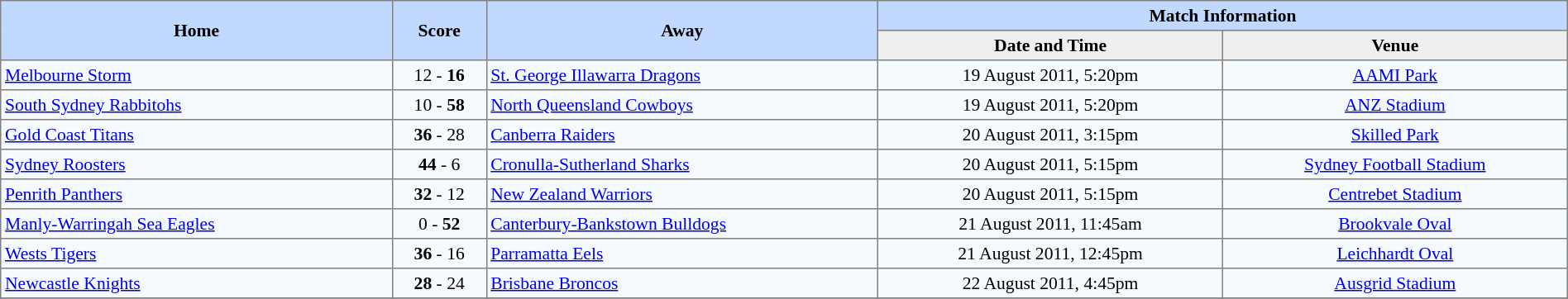<table border=1 style="border-collapse:collapse; font-size:90%; text-align:center;" cellpadding=3 cellspacing=0 width=100%>
<tr bgcolor=#C1D8FF>
<th rowspan=2 width=25%>Home</th>
<th rowspan=2 width=6%>Score</th>
<th rowspan=2 width=25%>Away</th>
<th colspan=6>Match Information</th>
</tr>
<tr bgcolor=#EFEFEF>
<th width=22%>Date and Time</th>
<th width=22%>Venue</th>
</tr>
<tr align=center bgcolor=#F5FAFF>
<td align=left> <a href='#'>Melbourne Storm</a></td>
<td>12 - <strong>16</strong></td>
<td align=left> <a href='#'>St. George Illawarra Dragons</a></td>
<td>19 August 2011, 5:20pm</td>
<td><a href='#'>AAMI Park</a></td>
</tr>
<tr align=center bgcolor=#F5FAFF>
<td align=left> <a href='#'>South Sydney Rabbitohs</a></td>
<td>10 - <strong>58</strong></td>
<td align=left> <a href='#'>North Queensland Cowboys</a></td>
<td>19 August 2011, 5:20pm</td>
<td><a href='#'>ANZ Stadium</a></td>
</tr>
<tr align=center bgcolor=#F5FAFF>
<td align=left> <a href='#'>Gold Coast Titans</a></td>
<td><strong>36</strong> - 28</td>
<td align=left> <a href='#'>Canberra Raiders</a></td>
<td>20 August 2011, 3:15pm</td>
<td><a href='#'>Skilled Park</a></td>
</tr>
<tr align=center bgcolor=#F5FAFF>
<td align=left> <a href='#'>Sydney Roosters</a></td>
<td><strong>44</strong> - 6</td>
<td align=left> <a href='#'>Cronulla-Sutherland Sharks</a></td>
<td>20 August 2011, 5:15pm</td>
<td><a href='#'>Sydney Football Stadium</a></td>
</tr>
<tr align=center bgcolor=#F5FAFF>
<td align=left> <a href='#'>Penrith Panthers</a></td>
<td><strong>32</strong> - 12</td>
<td align=left> <a href='#'>New Zealand Warriors</a></td>
<td>20 August 2011, 5:15pm</td>
<td><a href='#'>Centrebet Stadium</a></td>
</tr>
<tr align=center bgcolor=#F5FAFF>
<td align=left> <a href='#'>Manly-Warringah Sea Eagles</a></td>
<td>0 - <strong>52</strong></td>
<td align=left> <a href='#'>Canterbury-Bankstown Bulldogs</a></td>
<td>21 August 2011, 11:45am</td>
<td><a href='#'>Brookvale Oval</a></td>
</tr>
<tr align=center bgcolor=#F5FAFF>
<td align=left> <a href='#'>Wests Tigers</a></td>
<td><strong>36</strong> - 16</td>
<td align=left> <a href='#'>Parramatta Eels</a></td>
<td>21 August 2011, 12:45pm</td>
<td><a href='#'>Leichhardt Oval</a></td>
</tr>
<tr align=center bgcolor=#F5FAFF>
<td align=left> <a href='#'>Newcastle Knights</a></td>
<td><strong>28</strong> - 24</td>
<td align=left> <a href='#'>Brisbane Broncos</a></td>
<td>22 August 2011, 4:45pm</td>
<td><a href='#'>Ausgrid Stadium</a></td>
</tr>
<tr>
</tr>
</table>
